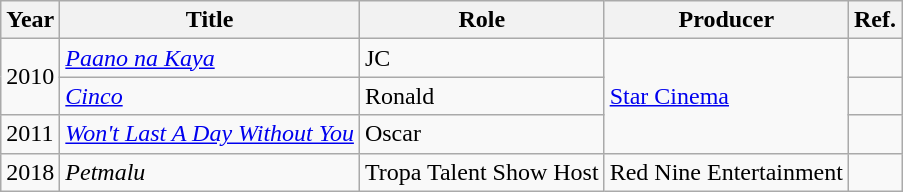<table class="wikitable sortable">
<tr>
<th>Year</th>
<th>Title</th>
<th>Role</th>
<th>Producer</th>
<th>Ref.</th>
</tr>
<tr>
<td rowspan=2>2010</td>
<td><em><a href='#'>Paano na Kaya</a></em></td>
<td>JC</td>
<td rowspan=3><a href='#'>Star Cinema</a></td>
<td></td>
</tr>
<tr>
<td><em><a href='#'>Cinco</a></em></td>
<td>Ronald</td>
<td></td>
</tr>
<tr>
<td>2011</td>
<td><em><a href='#'>Won't Last A Day Without You</a></em></td>
<td>Oscar</td>
<td></td>
</tr>
<tr>
<td>2018</td>
<td><em>Petmalu</em></td>
<td>Tropa Talent Show Host</td>
<td>Red Nine Entertainment</td>
<td></td>
</tr>
</table>
